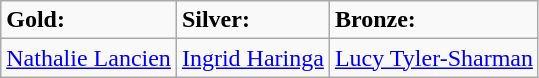<table class="wikitable">
<tr>
<td !align="center"><strong>Gold:</strong> </td>
<td !align="center"><strong>Silver:</strong> </td>
<td !align="center"><strong>Bronze:</strong> </td>
</tr>
<tr>
<td><a href='#'>Nathalie Lancien</a></td>
<td><a href='#'>Ingrid Haringa</a></td>
<td><a href='#'>Lucy Tyler-Sharman</a></td>
</tr>
</table>
